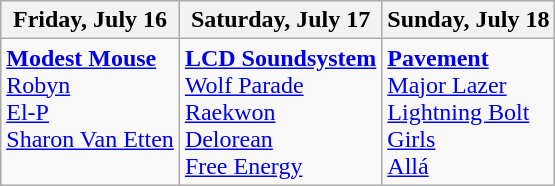<table class="wikitable">
<tr>
<th>Friday, July 16</th>
<th>Saturday, July 17</th>
<th>Sunday, July 18</th>
</tr>
<tr valign="top">
<td><strong><a href='#'>Modest Mouse</a></strong><br><a href='#'>Robyn</a><br><a href='#'>El-P</a><br><a href='#'>Sharon Van Etten</a></td>
<td><strong><a href='#'>LCD Soundsystem</a></strong><br><a href='#'>Wolf Parade</a><br><a href='#'>Raekwon</a><br><a href='#'>Delorean</a><br><a href='#'>Free Energy</a></td>
<td><strong><a href='#'>Pavement</a></strong><br><a href='#'>Major Lazer</a><br><a href='#'>Lightning Bolt</a><br><a href='#'>Girls</a><br><a href='#'>Allá</a></td>
</tr>
</table>
